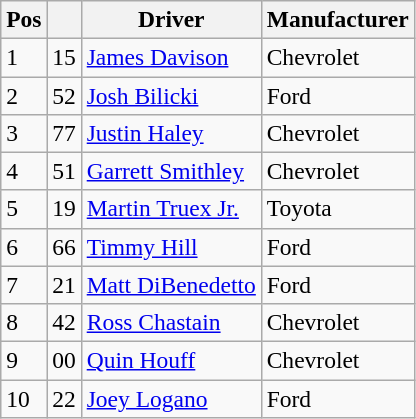<table class="wikitable" style="font-size:98%">
<tr>
<th>Pos</th>
<th></th>
<th>Driver</th>
<th>Manufacturer</th>
</tr>
<tr>
<td>1</td>
<td>15</td>
<td><a href='#'>James Davison</a></td>
<td>Chevrolet</td>
</tr>
<tr>
<td>2</td>
<td>52</td>
<td><a href='#'>Josh Bilicki</a></td>
<td>Ford</td>
</tr>
<tr>
<td>3</td>
<td>77</td>
<td><a href='#'>Justin Haley</a></td>
<td>Chevrolet</td>
</tr>
<tr>
<td>4</td>
<td>51</td>
<td><a href='#'>Garrett Smithley</a></td>
<td>Chevrolet</td>
</tr>
<tr>
<td>5</td>
<td>19</td>
<td><a href='#'>Martin Truex Jr.</a></td>
<td>Toyota</td>
</tr>
<tr>
<td>6</td>
<td>66</td>
<td><a href='#'>Timmy Hill</a></td>
<td>Ford</td>
</tr>
<tr>
<td>7</td>
<td>21</td>
<td><a href='#'>Matt DiBenedetto</a></td>
<td>Ford</td>
</tr>
<tr>
<td>8</td>
<td>42</td>
<td><a href='#'>Ross Chastain</a></td>
<td>Chevrolet</td>
</tr>
<tr>
<td>9</td>
<td>00</td>
<td><a href='#'>Quin Houff</a></td>
<td>Chevrolet</td>
</tr>
<tr>
<td>10</td>
<td>22</td>
<td><a href='#'>Joey Logano</a></td>
<td>Ford</td>
</tr>
</table>
